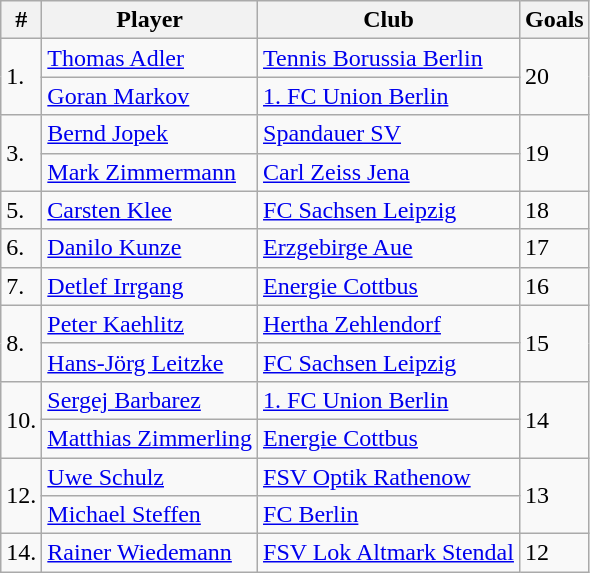<table class="wikitable">
<tr>
<th>#</th>
<th>Player</th>
<th>Club</th>
<th>Goals</th>
</tr>
<tr>
<td rowspan="2">1.</td>
<td> <a href='#'>Thomas Adler</a></td>
<td><a href='#'>Tennis Borussia Berlin</a></td>
<td rowspan="2">20</td>
</tr>
<tr>
<td> <a href='#'>Goran Markov</a></td>
<td><a href='#'>1. FC Union Berlin</a></td>
</tr>
<tr>
<td rowspan="2">3.</td>
<td> <a href='#'>Bernd Jopek</a></td>
<td><a href='#'>Spandauer SV</a></td>
<td rowspan="2">19</td>
</tr>
<tr>
<td> <a href='#'>Mark Zimmermann</a></td>
<td><a href='#'>Carl Zeiss Jena</a></td>
</tr>
<tr>
<td>5.</td>
<td> <a href='#'>Carsten Klee</a></td>
<td><a href='#'>FC Sachsen Leipzig</a></td>
<td>18</td>
</tr>
<tr>
<td>6.</td>
<td> <a href='#'>Danilo Kunze</a></td>
<td><a href='#'>Erzgebirge Aue</a></td>
<td>17</td>
</tr>
<tr>
<td>7.</td>
<td> <a href='#'>Detlef Irrgang</a></td>
<td><a href='#'>Energie Cottbus</a></td>
<td>16</td>
</tr>
<tr>
<td rowspan="2">8.</td>
<td> <a href='#'>Peter Kaehlitz</a></td>
<td><a href='#'>Hertha Zehlendorf</a></td>
<td rowspan="2">15</td>
</tr>
<tr>
<td> <a href='#'>Hans-Jörg Leitzke</a></td>
<td><a href='#'>FC Sachsen Leipzig</a></td>
</tr>
<tr>
<td rowspan="2">10.</td>
<td> <a href='#'>Sergej Barbarez</a></td>
<td><a href='#'>1. FC Union Berlin</a></td>
<td rowspan="2">14</td>
</tr>
<tr>
<td> <a href='#'>Matthias Zimmerling</a></td>
<td><a href='#'>Energie Cottbus</a></td>
</tr>
<tr>
<td rowspan="2">12.</td>
<td> <a href='#'>Uwe Schulz</a></td>
<td><a href='#'>FSV Optik Rathenow</a></td>
<td rowspan="2">13</td>
</tr>
<tr>
<td> <a href='#'>Michael Steffen</a></td>
<td><a href='#'>FC Berlin</a></td>
</tr>
<tr>
<td>14.</td>
<td> <a href='#'>Rainer Wiedemann</a></td>
<td><a href='#'>FSV Lok Altmark Stendal</a></td>
<td>12</td>
</tr>
</table>
